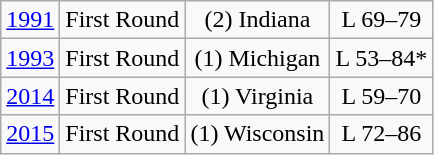<table class="wikitable">
<tr align="center">
<td><a href='#'>1991</a></td>
<td>First Round</td>
<td>(2) Indiana</td>
<td>L 69–79</td>
</tr>
<tr align="center">
<td><a href='#'>1993</a></td>
<td>First Round</td>
<td>(1) Michigan</td>
<td>L 53–84*</td>
</tr>
<tr align="center">
<td><a href='#'>2014</a></td>
<td>First Round</td>
<td>(1) Virginia</td>
<td>L 59–70</td>
</tr>
<tr align="center">
<td><a href='#'>2015</a></td>
<td>First Round</td>
<td>(1) Wisconsin</td>
<td>L 72–86</td>
</tr>
</table>
